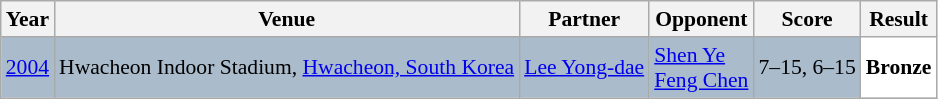<table class="sortable wikitable" style="font-size: 90%;">
<tr>
<th>Year</th>
<th>Venue</th>
<th>Partner</th>
<th>Opponent</th>
<th>Score</th>
<th>Result</th>
</tr>
<tr style="background:#AABBCC">
<td align="center"><a href='#'>2004</a></td>
<td align="left">Hwacheon Indoor Stadium, <a href='#'>Hwacheon, South Korea</a></td>
<td align="left"> <a href='#'>Lee Yong-dae</a></td>
<td align="left"> <a href='#'>Shen Ye</a> <br>  <a href='#'>Feng Chen</a></td>
<td align="left">7–15, 6–15</td>
<td style="text-align:left; background:white"> <strong>Bronze</strong></td>
</tr>
</table>
